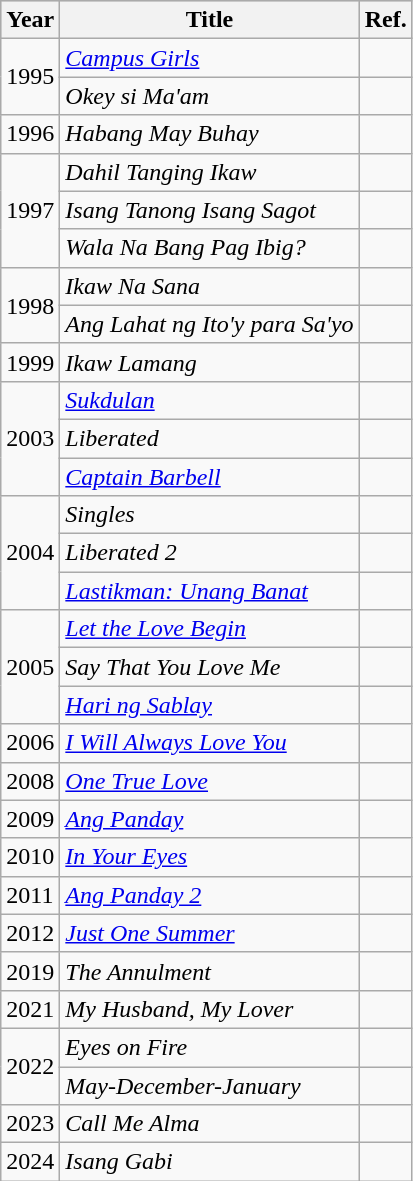<table class="wikitable">
<tr style="background:#ccc; text-align:center;">
<th>Year</th>
<th>Title</th>
<th>Ref.</th>
</tr>
<tr>
<td rowspan="2">1995</td>
<td><em><a href='#'>Campus Girls</a></em></td>
<td></td>
</tr>
<tr>
<td><em>Okey si Ma'am</em></td>
<td></td>
</tr>
<tr>
<td>1996</td>
<td><em>Habang May Buhay</em></td>
<td></td>
</tr>
<tr>
<td rowspan="3">1997</td>
<td><em>Dahil Tanging Ikaw</em></td>
<td></td>
</tr>
<tr>
<td><em>Isang Tanong Isang Sagot</em></td>
<td></td>
</tr>
<tr>
<td><em>Wala Na Bang Pag Ibig?</em></td>
<td></td>
</tr>
<tr>
<td rowspan="2">1998</td>
<td><em>Ikaw Na Sana</em></td>
<td></td>
</tr>
<tr>
<td><em>Ang Lahat ng Ito'y para Sa'yo</em></td>
<td></td>
</tr>
<tr>
<td>1999</td>
<td><em>Ikaw Lamang</em></td>
<td></td>
</tr>
<tr>
<td rowspan="3">2003</td>
<td><em><a href='#'>Sukdulan</a></em></td>
<td></td>
</tr>
<tr>
<td><em>Liberated</em></td>
<td></td>
</tr>
<tr>
<td><em><a href='#'>Captain Barbell</a></em></td>
<td></td>
</tr>
<tr>
<td rowspan="3">2004</td>
<td><em>Singles</em></td>
<td></td>
</tr>
<tr>
<td><em>Liberated 2</em></td>
<td></td>
</tr>
<tr>
<td><em><a href='#'>Lastikman: Unang Banat</a></em></td>
<td></td>
</tr>
<tr>
<td rowspan="3">2005</td>
<td><em><a href='#'>Let the Love Begin</a></em></td>
<td></td>
</tr>
<tr>
<td><em>Say That You Love Me</em></td>
<td></td>
</tr>
<tr>
<td><em><a href='#'>Hari ng Sablay</a></em></td>
<td></td>
</tr>
<tr>
<td>2006</td>
<td><em><a href='#'>I Will Always Love You</a></em></td>
<td></td>
</tr>
<tr>
<td>2008</td>
<td><em><a href='#'>One True Love</a></em></td>
<td></td>
</tr>
<tr>
<td>2009</td>
<td><em><a href='#'>Ang Panday</a></em></td>
<td></td>
</tr>
<tr>
<td>2010</td>
<td><em><a href='#'>In Your Eyes</a></em></td>
<td></td>
</tr>
<tr>
<td>2011</td>
<td><em><a href='#'>Ang Panday 2</a></em></td>
<td></td>
</tr>
<tr>
<td>2012</td>
<td><em><a href='#'>Just One Summer</a></em></td>
<td></td>
</tr>
<tr>
<td>2019</td>
<td><em>The Annulment</em></td>
<td></td>
</tr>
<tr>
<td>2021</td>
<td><em>My Husband, My Lover</em></td>
<td></td>
</tr>
<tr>
<td rowspan="2">2022</td>
<td><em>Eyes on Fire</em></td>
<td></td>
</tr>
<tr>
<td><em>May-December-January</em></td>
<td></td>
</tr>
<tr>
<td>2023</td>
<td><em>Call Me Alma</em></td>
<td></td>
</tr>
<tr>
<td>2024</td>
<td><em>Isang Gabi</em></td>
<td></td>
</tr>
</table>
